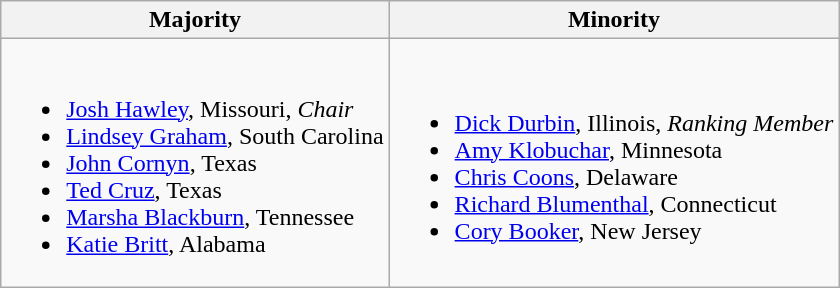<table class=wikitable>
<tr>
<th>Majority</th>
<th>Minority</th>
</tr>
<tr>
<td><br><ul><li><a href='#'>Josh Hawley</a>, Missouri, <em>Chair</em></li><li><a href='#'>Lindsey Graham</a>, South Carolina</li><li><a href='#'>John Cornyn</a>, Texas</li><li><a href='#'>Ted Cruz</a>, Texas</li><li><a href='#'>Marsha Blackburn</a>, Tennessee</li><li><a href='#'>Katie Britt</a>, Alabama</li></ul></td>
<td><br><ul><li><a href='#'>Dick Durbin</a>, Illinois, <em>Ranking Member</em></li><li><a href='#'>Amy Klobuchar</a>, Minnesota</li><li><a href='#'>Chris Coons</a>, Delaware</li><li><a href='#'>Richard Blumenthal</a>, Connecticut</li><li><a href='#'>Cory Booker</a>, New Jersey</li></ul></td>
</tr>
</table>
